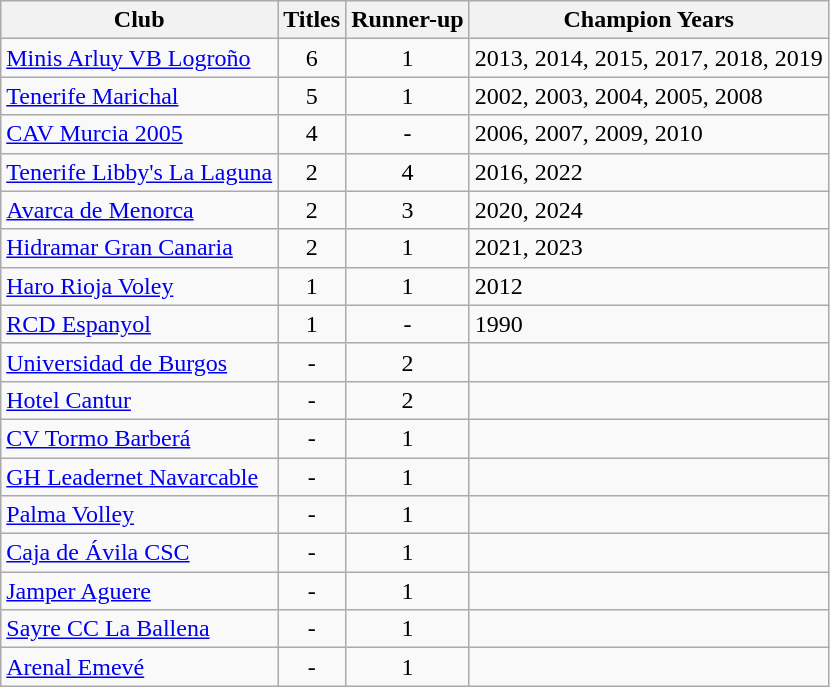<table class="wikitable">
<tr>
<th>Club</th>
<th>Titles</th>
<th>Runner-up</th>
<th>Champion Years</th>
</tr>
<tr>
<td><a href='#'>Minis Arluy VB Logroño</a></td>
<td align=center>6</td>
<td align=center>1</td>
<td>2013, 2014, 2015, 2017, 2018, 2019</td>
</tr>
<tr>
<td><a href='#'>Tenerife Marichal</a></td>
<td align=center>5</td>
<td align=center>1</td>
<td>2002, 2003, 2004, 2005, 2008</td>
</tr>
<tr>
<td><a href='#'>CAV Murcia 2005</a></td>
<td align=center>4</td>
<td align=center>-</td>
<td>2006, 2007, 2009, 2010</td>
</tr>
<tr>
<td><a href='#'>Tenerife Libby's La Laguna</a></td>
<td align=center>2</td>
<td align=center>4</td>
<td>2016, 2022</td>
</tr>
<tr>
<td><a href='#'>Avarca de Menorca</a></td>
<td align=center>2</td>
<td align=center>3</td>
<td>2020, 2024</td>
</tr>
<tr>
<td><a href='#'>Hidramar Gran Canaria</a></td>
<td align=center>2</td>
<td align=center>1</td>
<td>2021, 2023</td>
</tr>
<tr>
<td><a href='#'>Haro Rioja Voley</a></td>
<td align=center>1</td>
<td align=center>1</td>
<td>2012</td>
</tr>
<tr>
<td><a href='#'>RCD Espanyol</a></td>
<td align=center>1</td>
<td align=center>-</td>
<td>1990</td>
</tr>
<tr>
<td><a href='#'>Universidad de Burgos</a></td>
<td align=center>-</td>
<td align=center>2</td>
<td></td>
</tr>
<tr>
<td><a href='#'>Hotel Cantur</a></td>
<td align=center>-</td>
<td align=center>2</td>
<td></td>
</tr>
<tr>
<td><a href='#'>CV Tormo Barberá</a></td>
<td align=center>-</td>
<td align=center>1</td>
<td></td>
</tr>
<tr>
<td><a href='#'>GH Leadernet Navarcable</a></td>
<td align=center>-</td>
<td align=center>1</td>
<td></td>
</tr>
<tr>
<td><a href='#'>Palma Volley</a></td>
<td align=center>-</td>
<td align=center>1</td>
<td></td>
</tr>
<tr>
<td><a href='#'>Caja de Ávila CSC</a></td>
<td align=center>-</td>
<td align=center>1</td>
<td></td>
</tr>
<tr>
<td><a href='#'>Jamper Aguere</a></td>
<td align=center>-</td>
<td align=center>1</td>
<td></td>
</tr>
<tr>
<td><a href='#'>Sayre CC La Ballena</a></td>
<td align=center>-</td>
<td align=center>1</td>
<td></td>
</tr>
<tr>
<td><a href='#'>Arenal Emevé</a></td>
<td align=center>-</td>
<td align=center>1</td>
<td></td>
</tr>
</table>
